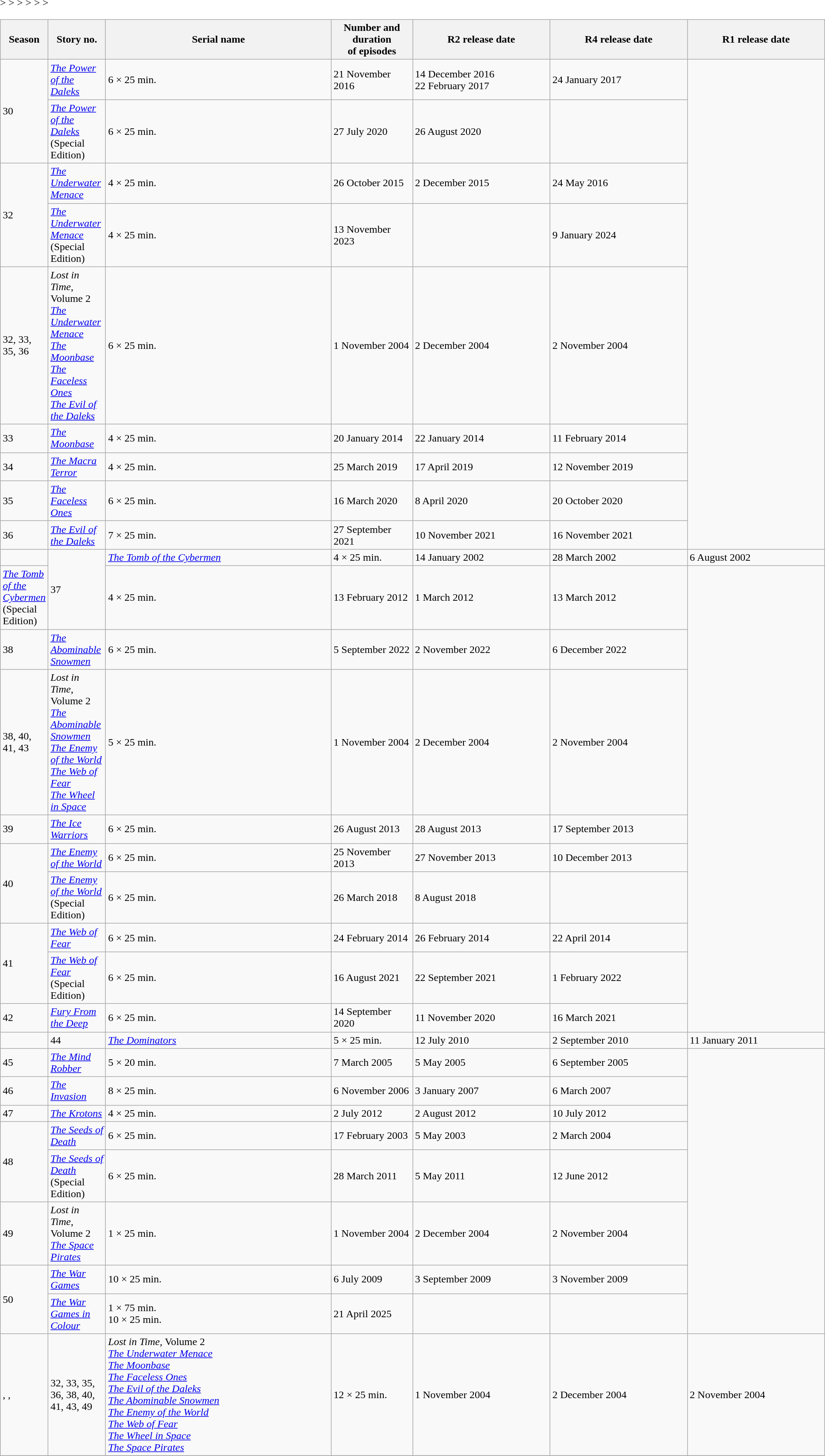<table class="wikitable sortable" style="width:100%;">
<tr>
<th style="width:4%;">Season</th>
<th style="width:7%;">Story no.</th>
<th style="width:28%;">Serial name</th>
<th style="width:10%;">Number and duration<br>of episodes</th>
<th style="width:17%;">R2 release date</th>
<th style="width:17%;">R4 release date</th>
<th style="width:17%;">R1 release date</th>
</tr>
<tr>
<td rowspan="2">30</td>
<td><em><a href='#'>The Power of the Daleks</a></em></td>
<td data-sort-value="150">6 × 25 min.</td>
<td data-sort-value="2016-11-21">21 November 2016</td>
<td data-sort-value="2016-12-14">14 December 2016<br>22 February 2017 </td>
<td data-sort-value="2017-01-24">24 January 2017</td>
</tr>
<tr>
<td><em><a href='#'>The Power of the Daleks</a></em> (Special Edition)</td>
<td data-sort-value="150">6 × 25 min.</td>
<td data-sort-value="2020-07-27">27 July 2020<br> </td>
<td data-sort-value="2020-08-26">26 August 2020</td>
<td></td>
</tr>
<tr>
<td rowspan="2">32</td>
<td><em><a href='#'>The Underwater Menace</a></em></td>
<td data-sort-value="100">4 × 25 min.</td>
<td data-sort-value="2015-10-26">26 October 2015</td>
<td data-sort-value="2015-12-02">2 December 2015</td>
<td data-sort-value="2016-05-24">24 May 2016</td>
</tr>
<tr>
<td><em><a href='#'>The Underwater Menace</a></em> (Special Edition)</td>
<td data-sort-value="150">4 × 25 min.</td>
<td data-sort-value="2023-11">13 November 2023<br> </td>
<td></td>
<td data-sort-value="2024-01-09">9 January 2024<br> </td>
</tr>
<tr <includeonly>>
<td>32, 33, 35, 36</td>
<td><em>Lost in Time</em>, Volume 2<br><em><a href='#'>The Underwater Menace</a></em><br><em><a href='#'>The Moonbase</a></em><br><em><a href='#'>The Faceless Ones</a></em><br><em><a href='#'>The Evil of the Daleks</a></em></td>
<td data-sort-value="150">6 × 25 min.</td>
<td data-sort-value="2004-11-01">1 November 2004</td>
<td data-sort-value="2004-12-02">2 December 2004</td>
<td data-sort-value="2004-11-02">2 November 2004</td>
</tr>
<tr </includeonly>>
<td>33</td>
<td><em><a href='#'>The Moonbase</a></em></td>
<td data-sort-value="100">4 × 25 min.</td>
<td data-sort-value="2014-01-20">20 January 2014</td>
<td data-sort-value="2014-01-22">22 January 2014</td>
<td data-sort-value="2014-02-11">11 February 2014</td>
</tr>
<tr>
<td>34</td>
<td><em><a href='#'>The Macra Terror</a></em></td>
<td data-sort-value="100">4 × 25 min.</td>
<td data-sort-value="2019-03-25">25 March 2019<br>  </td>
<td data-sort-value="2019-04-17">17 April 2019<br>  </td>
<td data-sort-value="2019-11-12">12 November 2019</td>
</tr>
<tr>
<td>35</td>
<td><em><a href='#'>The Faceless Ones</a></em></td>
<td data-sort-value="150">6 × 25 min.</td>
<td data-sort-value="2020-03-16">16 March 2020<br>  </td>
<td data-sort-value="2020-04-08">8 April 2020</td>
<td data-sort-value="2020-10-20">20 October 2020</td>
</tr>
<tr>
<td>36</td>
<td><em><a href='#'>The Evil of the Daleks</a></em></td>
<td data-sort-value="175">7 × 25 min.</td>
<td data-sort-value="2021-09-27">27 September 2021<br>  </td>
<td data-sort-value="2021-11-10">10 November 2021</td>
<td data-sort-value="2021-11-16">16 November 2021</td>
</tr>
<tr>
<td rowspan="<noinclude>9</noinclude><includeonly>10</includeonly>"></td>
<td rowspan="2">37</td>
<td><em><a href='#'>The Tomb of the Cybermen</a></em></td>
<td data-sort-value="100">4 × 25 min.</td>
<td data-sort-value="2002-01-14">14 January 2002</td>
<td data-sort-value="2002-03-28">28 March 2002</td>
<td data-sort-value="2002-08-06">6 August 2002</td>
</tr>
<tr>
<td><em><a href='#'>The Tomb of the Cybermen</a></em> (Special Edition)</td>
<td data-sort-value="100">4 × 25 min.</td>
<td data-sort-value="2012-02-13">13 February 2012</td>
<td data-sort-value="2012-03-01">1 March 2012</td>
<td data-sort-value="2012-03-13">13 March 2012</td>
</tr>
<tr>
<td>38</td>
<td><em><a href='#'>The Abominable Snowmen</a></em></td>
<td data-sort-value="150">6 × 25 min.</td>
<td data-sort-value="2022-09-05">5 September 2022<br> </td>
<td data-sort-value="2022-11-02">2 November 2022 </td>
<td data-sort-value="2022-12-06">6 December 2022 </td>
</tr>
<tr <includeonly>>
<td>38, 40, 41, 43</td>
<td><em>Lost in Time</em>, Volume 2<br><em><a href='#'>The Abominable Snowmen</a></em><br><em><a href='#'>The Enemy of the World</a></em><br><em><a href='#'>The Web of Fear</a></em><br><em><a href='#'>The Wheel in Space</a></em></td>
<td data-sort-value="125">5 × 25 min.</td>
<td data-sort-value="2004-11-01">1 November 2004</td>
<td data-sort-value="2004-12-02">2 December 2004</td>
<td data-sort-value="2004-11-02">2 November 2004</td>
</tr>
<tr </includeonly>>
<td>39</td>
<td><em><a href='#'>The Ice Warriors</a></em></td>
<td data-sort-value="150">6 × 25 min.</td>
<td data-sort-value="2013-08-26">26 August 2013</td>
<td data-sort-value="2013-08-28">28 August 2013</td>
<td data-sort-value="2013-09-17">17 September 2013</td>
</tr>
<tr>
<td rowspan="2">40</td>
<td><em><a href='#'>The Enemy of the World</a></em></td>
<td data-sort-value="150">6 × 25 min.</td>
<td data-sort-value="2013-11-25">25 November 2013</td>
<td data-sort-value="2013-11-27">27 November 2013</td>
<td data-sort-value="2013-12-10">10 December 2013 </td>
</tr>
<tr>
<td><em><a href='#'>The Enemy of the World</a></em> (Special Edition)</td>
<td data-sort-value="150">6 × 25 min.</td>
<td data-sort-value="2018-03-26">26 March 2018</td>
<td data-sort-value="2018-08-08">8 August 2018</td>
<td></td>
</tr>
<tr>
<td rowspan="2">41</td>
<td><em><a href='#'>The Web of Fear</a></em></td>
<td data-sort-value="150">6 × 25 min.</td>
<td data-sort-value="2014-02-24">24 February 2014</td>
<td data-sort-value="2014-02-26">26 February 2014</td>
<td data-sort-value="2014-04-22">22 April 2014</td>
</tr>
<tr>
<td><em><a href='#'>The Web of Fear</a></em> (Special Edition)</td>
<td data-sort-value="150">6 × 25 min.</td>
<td data-sort-value="2021-08-16">16 August 2021<br>  </td>
<td data-sort-value="2021-09-22">22 September 2021<br> </td>
<td data-sort-value="2022-02-01">1 February 2022 </td>
</tr>
<tr>
<td>42</td>
<td><em><a href='#'>Fury From the Deep</a></em></td>
<td data-sort-value="150">6 × 25 min.</td>
<td data-sort-value="2020-09-14">14 September 2020<br>  </td>
<td data-sort-value="2020-11-11">11 November 2020<br>  </td>
<td data-sort-value="2021-03-16">16 March 2021</td>
</tr>
<tr>
<td rowspan="<noinclude>8</noinclude><includeonly>9</includeonly>"></td>
<td>44</td>
<td><em><a href='#'>The Dominators</a></em></td>
<td data-sort-value="125">5 × 25 min.</td>
<td data-sort-value="2010-07-12">12 July 2010</td>
<td data-sort-value="2010-09-02">2 September 2010</td>
<td data-sort-value="2011-01-11">11 January 2011</td>
</tr>
<tr>
<td>45</td>
<td><em><a href='#'>The Mind Robber</a></em></td>
<td data-sort-value="100">5 × 20 min.</td>
<td data-sort-value="2005-03-07">7 March 2005</td>
<td data-sort-value="2005-05-05">5 May 2005</td>
<td data-sort-value="2005-09-06">6 September 2005</td>
</tr>
<tr>
<td>46</td>
<td><em><a href='#'>The Invasion</a></em></td>
<td data-sort-value="200">8 × 25 min.</td>
<td data-sort-value="2006-11-06">6 November 2006</td>
<td data-sort-value="2007-01-03">3 January 2007</td>
<td data-sort-value="2007-03-06">6 March 2007</td>
</tr>
<tr>
<td>47</td>
<td><em><a href='#'>The Krotons</a></em></td>
<td data-sort-value="100">4 × 25 min.</td>
<td data-sort-value="2012-07-02">2 July 2012</td>
<td data-sort-value="2012-08-02">2 August 2012</td>
<td data-sort-value="2012-07-10">10 July 2012</td>
</tr>
<tr>
<td rowspan="2">48</td>
<td><em><a href='#'>The Seeds of Death</a></em></td>
<td data-sort-value="150">6 × 25 min.</td>
<td data-sort-value="2003-02-17">17 February 2003</td>
<td data-sort-value="2003-05-05">5 May 2003</td>
<td data-sort-value="2004-03-02">2 March 2004</td>
</tr>
<tr>
<td><em><a href='#'>The Seeds of Death</a></em> (Special Edition)</td>
<td data-sort-value="150">6 × 25 min.</td>
<td data-sort-value="2011-03-28">28 March 2011</td>
<td data-sort-value="2011-05-05">5 May 2011</td>
<td data-sort-value="2012-06-12">12 June 2012</td>
</tr>
<tr <includeonly>>
<td>49</td>
<td><em>Lost in Time</em>, Volume 2<br><em><a href='#'>The Space Pirates</a></em></td>
<td data-sort-value="25">1 × 25 min.</td>
<td data-sort-value="2004-11-01">1 November 2004</td>
<td data-sort-value="2004-12-02">2 December 2004</td>
<td data-sort-value="2004-11-02">2 November 2004</td>
</tr>
<tr </includeonly>>
<td rowspan="2">50</td>
<td><em><a href='#'>The War Games</a></em></td>
<td data-sort-value="250">10 × 25 min.</td>
<td data-sort-value="2009-07-06">6 July 2009</td>
<td data-sort-value="2009-09-03">3 September 2009</td>
<td data-sort-value="2009-11-03">3 November 2009</td>
</tr>
<tr>
<td><em><a href='#'>The War Games in Colour</a></em></td>
<td data-sort-value="250">1 × 75 min.<br>10 × 25 min.</td>
<td data-sort-value="2025-04-21">21 April 2025  </td>
<td></td>
<td><br></td>
</tr>
<tr>
<td>, , </td>
<td>32, 33, 35, 36, 38, 40, 41, 43, 49</td>
<td><em>Lost in Time</em>, Volume 2<br><em><a href='#'>The Underwater Menace</a></em><br><em><a href='#'>The Moonbase</a></em><br><em><a href='#'>The Faceless Ones</a></em><br><em><a href='#'>The Evil of the Daleks</a></em><br><em><a href='#'>The Abominable Snowmen</a></em><br><em><a href='#'>The Enemy of the World</a></em><br><em><a href='#'>The Web of Fear</a></em><br><em><a href='#'>The Wheel in Space</a></em><br><em><a href='#'>The Space Pirates</a></em></td>
<td data-sort-value="300">12 × 25 min.</td>
<td data-sort-value="2004-11-01">1 November 2004</td>
<td data-sort-value="2004-12-02">2 December 2004</td>
<td data-sort-value="2004-11-02">2 November 2004<br></td>
</tr>
<tr>
</tr>
</table>
